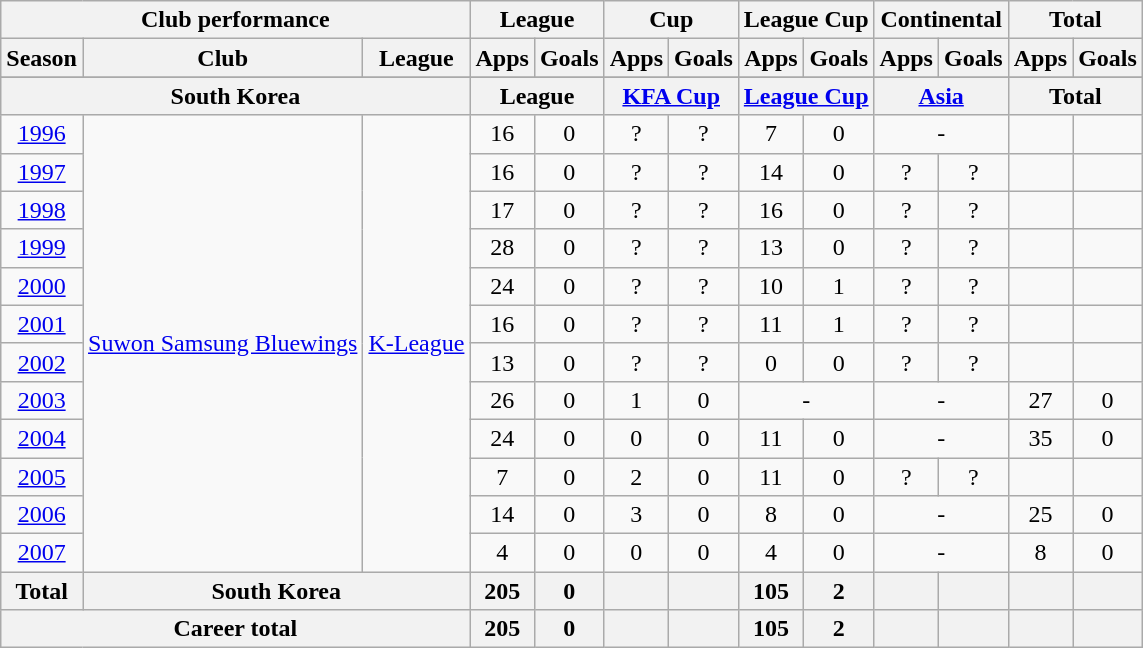<table class="wikitable" style="text-align:center">
<tr>
<th colspan=3>Club performance</th>
<th colspan=2>League</th>
<th colspan=2>Cup</th>
<th colspan=2>League Cup</th>
<th colspan=2>Continental</th>
<th colspan=2>Total</th>
</tr>
<tr>
<th>Season</th>
<th>Club</th>
<th>League</th>
<th>Apps</th>
<th>Goals</th>
<th>Apps</th>
<th>Goals</th>
<th>Apps</th>
<th>Goals</th>
<th>Apps</th>
<th>Goals</th>
<th>Apps</th>
<th>Goals</th>
</tr>
<tr>
</tr>
<tr>
<th colspan=3>South Korea</th>
<th colspan=2>League</th>
<th colspan=2><a href='#'>KFA Cup</a></th>
<th colspan=2><a href='#'>League Cup</a></th>
<th colspan=2><a href='#'>Asia</a></th>
<th colspan=2>Total</th>
</tr>
<tr>
<td><a href='#'>1996</a></td>
<td rowspan="12"><a href='#'>Suwon Samsung Bluewings</a></td>
<td rowspan="12"><a href='#'>K-League</a></td>
<td>16</td>
<td>0</td>
<td>?</td>
<td>?</td>
<td>7</td>
<td>0</td>
<td colspan="2">-</td>
<td></td>
<td></td>
</tr>
<tr>
<td><a href='#'>1997</a></td>
<td>16</td>
<td>0</td>
<td>?</td>
<td>?</td>
<td>14</td>
<td>0</td>
<td>?</td>
<td>?</td>
<td></td>
<td></td>
</tr>
<tr>
<td><a href='#'>1998</a></td>
<td>17</td>
<td>0</td>
<td>?</td>
<td>?</td>
<td>16</td>
<td>0</td>
<td>?</td>
<td>?</td>
<td></td>
<td></td>
</tr>
<tr>
<td><a href='#'>1999</a></td>
<td>28</td>
<td>0</td>
<td>?</td>
<td>?</td>
<td>13</td>
<td>0</td>
<td>?</td>
<td>?</td>
<td></td>
<td></td>
</tr>
<tr>
<td><a href='#'>2000</a></td>
<td>24</td>
<td>0</td>
<td>?</td>
<td>?</td>
<td>10</td>
<td>1</td>
<td>?</td>
<td>?</td>
<td></td>
<td></td>
</tr>
<tr>
<td><a href='#'>2001</a></td>
<td>16</td>
<td>0</td>
<td>?</td>
<td>?</td>
<td>11</td>
<td>1</td>
<td>?</td>
<td>?</td>
<td></td>
<td></td>
</tr>
<tr>
<td><a href='#'>2002</a></td>
<td>13</td>
<td>0</td>
<td>?</td>
<td>?</td>
<td>0</td>
<td>0</td>
<td>?</td>
<td>?</td>
<td></td>
<td></td>
</tr>
<tr>
<td><a href='#'>2003</a></td>
<td>26</td>
<td>0</td>
<td>1</td>
<td>0</td>
<td colspan="2">-</td>
<td colspan="2">-</td>
<td>27</td>
<td>0</td>
</tr>
<tr>
<td><a href='#'>2004</a></td>
<td>24</td>
<td>0</td>
<td>0</td>
<td>0</td>
<td>11</td>
<td>0</td>
<td colspan="2">-</td>
<td>35</td>
<td>0</td>
</tr>
<tr>
<td><a href='#'>2005</a></td>
<td>7</td>
<td>0</td>
<td>2</td>
<td>0</td>
<td>11</td>
<td>0</td>
<td>?</td>
<td>?</td>
<td></td>
<td></td>
</tr>
<tr>
<td><a href='#'>2006</a></td>
<td>14</td>
<td>0</td>
<td>3</td>
<td>0</td>
<td>8</td>
<td>0</td>
<td colspan="2">-</td>
<td>25</td>
<td>0</td>
</tr>
<tr>
<td><a href='#'>2007</a></td>
<td>4</td>
<td>0</td>
<td>0</td>
<td>0</td>
<td>4</td>
<td>0</td>
<td colspan="2">-</td>
<td>8</td>
<td>0</td>
</tr>
<tr>
<th rowspan=1>Total</th>
<th colspan=2>South Korea</th>
<th>205</th>
<th>0</th>
<th></th>
<th></th>
<th>105</th>
<th>2</th>
<th></th>
<th></th>
<th></th>
<th></th>
</tr>
<tr>
<th colspan=3>Career total</th>
<th>205</th>
<th>0</th>
<th></th>
<th></th>
<th>105</th>
<th>2</th>
<th></th>
<th></th>
<th></th>
<th></th>
</tr>
</table>
